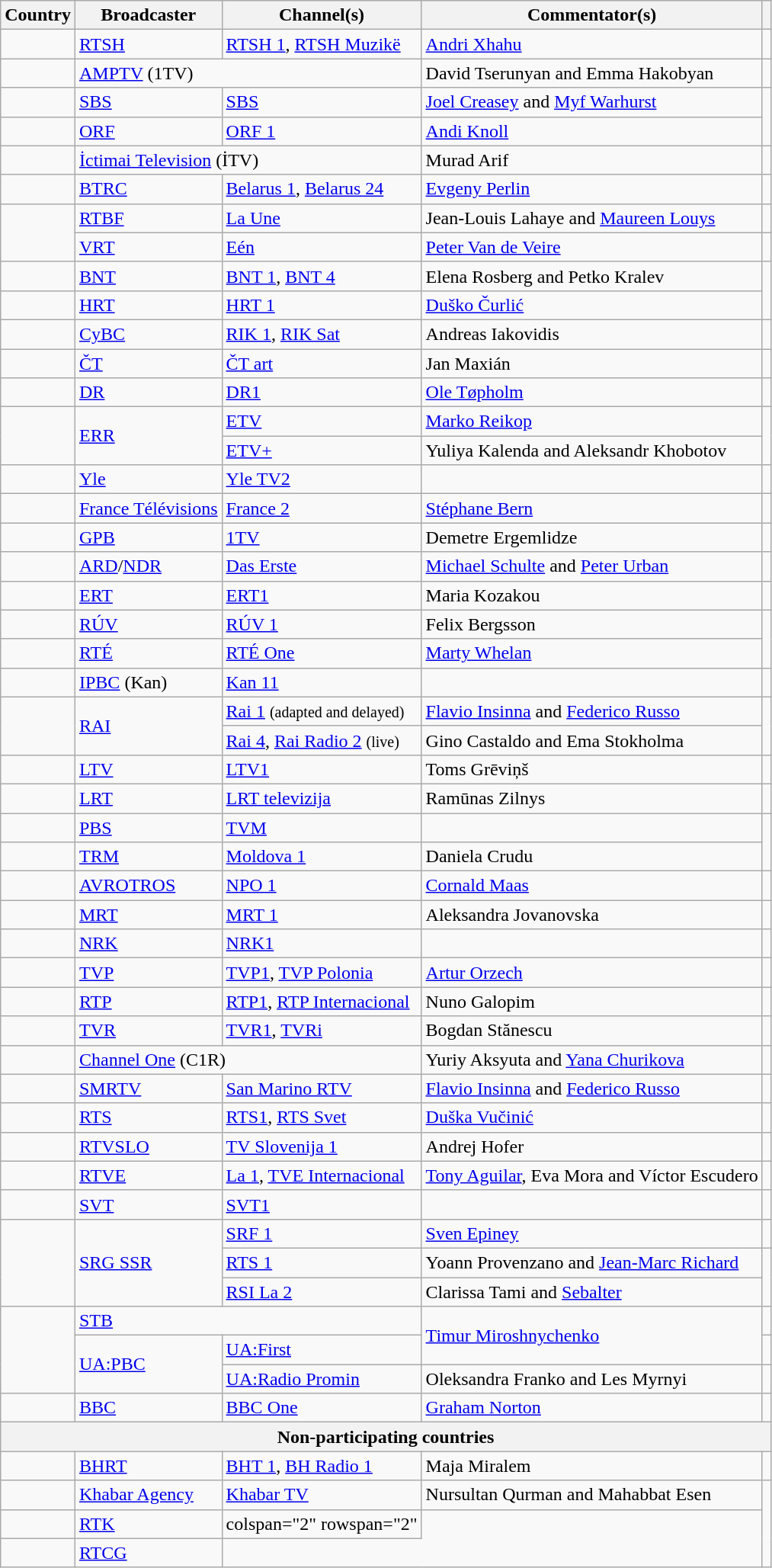<table class="wikitable">
<tr>
<th>Country</th>
<th>Broadcaster</th>
<th>Channel(s)</th>
<th>Commentator(s)</th>
<th></th>
</tr>
<tr>
<td></td>
<td><a href='#'>RTSH</a></td>
<td><a href='#'>RTSH 1</a>, <a href='#'>RTSH Muzikë</a></td>
<td><a href='#'>Andri Xhahu</a></td>
<td></td>
</tr>
<tr>
<td></td>
<td colspan="2"><a href='#'>AMPTV</a> (1TV)</td>
<td>David Tserunyan and Emma Hakobyan</td>
<td></td>
</tr>
<tr>
<td></td>
<td><a href='#'>SBS</a></td>
<td><a href='#'>SBS</a></td>
<td><a href='#'>Joel Creasey</a> and <a href='#'>Myf Warhurst</a></td>
<td rowspan="2"></td>
</tr>
<tr>
<td></td>
<td><a href='#'>ORF</a></td>
<td><a href='#'>ORF 1</a></td>
<td><a href='#'>Andi Knoll</a></td>
</tr>
<tr>
<td></td>
<td colspan="2"><a href='#'>İctimai Television</a> (İTV)</td>
<td>Murad Arif</td>
<td></td>
</tr>
<tr>
<td></td>
<td><a href='#'>BTRC</a></td>
<td><a href='#'>Belarus 1</a>, <a href='#'>Belarus 24</a></td>
<td><a href='#'>Evgeny Perlin</a></td>
<td></td>
</tr>
<tr>
<td rowspan="2"></td>
<td><a href='#'>RTBF</a></td>
<td><a href='#'>La Une</a></td>
<td>Jean-Louis Lahaye and <a href='#'>Maureen Louys</a></td>
<td></td>
</tr>
<tr>
<td><a href='#'>VRT</a></td>
<td><a href='#'>Eén</a></td>
<td><a href='#'>Peter Van de Veire</a></td>
<td></td>
</tr>
<tr>
<td></td>
<td><a href='#'>BNT</a></td>
<td><a href='#'>BNT 1</a>, <a href='#'>BNT 4</a></td>
<td>Elena Rosberg and Petko Kralev</td>
<td rowspan="2"></td>
</tr>
<tr>
<td></td>
<td><a href='#'>HRT</a></td>
<td><a href='#'>HRT 1</a></td>
<td><a href='#'>Duško Čurlić</a></td>
</tr>
<tr>
<td></td>
<td><a href='#'>CyBC</a></td>
<td><a href='#'>RIK 1</a>, <a href='#'>RIK Sat</a></td>
<td>Andreas Iakovidis</td>
<td></td>
</tr>
<tr>
<td></td>
<td><a href='#'>ČT</a></td>
<td><a href='#'>ČT art</a></td>
<td>Jan Maxián</td>
<td></td>
</tr>
<tr>
<td></td>
<td><a href='#'>DR</a></td>
<td><a href='#'>DR1</a></td>
<td><a href='#'>Ole Tøpholm</a></td>
<td></td>
</tr>
<tr>
<td rowspan="2"></td>
<td rowspan="2"><a href='#'>ERR</a></td>
<td><a href='#'>ETV</a></td>
<td><a href='#'>Marko Reikop</a></td>
<td rowspan="2"></td>
</tr>
<tr>
<td><a href='#'>ETV+</a></td>
<td>Yuliya Kalenda and Aleksandr Khobotov</td>
</tr>
<tr>
<td></td>
<td><a href='#'>Yle</a></td>
<td><a href='#'>Yle TV2</a></td>
<td></td>
<td></td>
</tr>
<tr>
<td></td>
<td><a href='#'>France Télévisions</a></td>
<td><a href='#'>France 2</a></td>
<td><a href='#'>Stéphane Bern</a></td>
<td></td>
</tr>
<tr>
<td></td>
<td><a href='#'>GPB</a></td>
<td><a href='#'>1TV</a></td>
<td>Demetre Ergemlidze</td>
<td></td>
</tr>
<tr>
<td></td>
<td><a href='#'>ARD</a>/<a href='#'>NDR</a></td>
<td><a href='#'>Das Erste</a></td>
<td><a href='#'>Michael Schulte</a> and <a href='#'>Peter Urban</a></td>
<td></td>
</tr>
<tr>
<td></td>
<td><a href='#'>ERT</a></td>
<td><a href='#'>ERT1</a></td>
<td>Maria Kozakou</td>
<td></td>
</tr>
<tr>
<td></td>
<td><a href='#'>RÚV</a></td>
<td><a href='#'>RÚV 1</a></td>
<td>Felix Bergsson</td>
<td rowspan="2"></td>
</tr>
<tr>
<td></td>
<td><a href='#'>RTÉ</a></td>
<td><a href='#'>RTÉ One</a></td>
<td><a href='#'>Marty Whelan</a></td>
</tr>
<tr>
<td></td>
<td><a href='#'>IPBC</a> (Kan)</td>
<td><a href='#'>Kan 11</a></td>
<td></td>
<td></td>
</tr>
<tr>
<td rowspan="2"></td>
<td rowspan="2"><a href='#'>RAI</a></td>
<td><a href='#'>Rai 1</a> <small>(adapted and delayed)</small></td>
<td><a href='#'>Flavio Insinna</a> and <a href='#'>Federico Russo</a></td>
<td rowspan="2"></td>
</tr>
<tr>
<td><a href='#'>Rai 4</a>, <a href='#'>Rai Radio 2</a> <small>(live)</small></td>
<td>Gino Castaldo and Ema Stokholma</td>
</tr>
<tr>
<td></td>
<td><a href='#'>LTV</a></td>
<td><a href='#'>LTV1</a></td>
<td>Toms Grēviņš</td>
<td></td>
</tr>
<tr>
<td></td>
<td><a href='#'>LRT</a></td>
<td><a href='#'>LRT televizija</a></td>
<td>Ramūnas Zilnys</td>
<td></td>
</tr>
<tr>
<td></td>
<td><a href='#'>PBS</a></td>
<td><a href='#'>TVM</a></td>
<td></td>
<td rowspan="2"></td>
</tr>
<tr>
<td></td>
<td><a href='#'>TRM</a></td>
<td><a href='#'>Moldova 1</a></td>
<td>Daniela Crudu</td>
</tr>
<tr>
<td></td>
<td><a href='#'>AVROTROS</a></td>
<td><a href='#'>NPO 1</a></td>
<td><a href='#'>Cornald Maas</a></td>
<td></td>
</tr>
<tr>
<td></td>
<td><a href='#'>MRT</a></td>
<td><a href='#'>MRT 1</a></td>
<td>Aleksandra Jovanovska</td>
<td></td>
</tr>
<tr>
<td></td>
<td><a href='#'>NRK</a></td>
<td><a href='#'>NRK1</a></td>
<td></td>
<td></td>
</tr>
<tr>
<td></td>
<td><a href='#'>TVP</a></td>
<td><a href='#'>TVP1</a>, <a href='#'>TVP Polonia</a></td>
<td><a href='#'>Artur Orzech</a></td>
<td></td>
</tr>
<tr>
<td></td>
<td><a href='#'>RTP</a></td>
<td><a href='#'>RTP1</a>, <a href='#'>RTP Internacional</a></td>
<td>Nuno Galopim</td>
<td></td>
</tr>
<tr>
<td></td>
<td><a href='#'>TVR</a></td>
<td><a href='#'>TVR1</a>, <a href='#'>TVRi</a></td>
<td>Bogdan Stănescu</td>
<td></td>
</tr>
<tr>
<td></td>
<td colspan="2"><a href='#'>Channel One</a> (C1R)</td>
<td>Yuriy Aksyuta and <a href='#'>Yana Churikova</a></td>
<td rowspan="1"></td>
</tr>
<tr>
<td></td>
<td><a href='#'>SMRTV</a></td>
<td><a href='#'>San Marino RTV</a></td>
<td><a href='#'>Flavio Insinna</a> and <a href='#'>Federico Russo</a></td>
<td></td>
</tr>
<tr>
<td></td>
<td><a href='#'>RTS</a></td>
<td><a href='#'>RTS1</a>, <a href='#'>RTS Svet</a></td>
<td><a href='#'>Duška Vučinić</a></td>
<td></td>
</tr>
<tr>
<td></td>
<td><a href='#'>RTVSLO</a></td>
<td><a href='#'>TV Slovenija 1</a></td>
<td>Andrej Hofer</td>
<td></td>
</tr>
<tr>
<td></td>
<td><a href='#'>RTVE</a></td>
<td><a href='#'>La 1</a>, <a href='#'>TVE Internacional</a></td>
<td><a href='#'>Tony Aguilar</a>, Eva Mora and Víctor Escudero</td>
<td></td>
</tr>
<tr>
<td></td>
<td><a href='#'>SVT</a></td>
<td><a href='#'>SVT1</a></td>
<td></td>
<td></td>
</tr>
<tr>
<td rowspan="3"></td>
<td rowspan="3"><a href='#'>SRG SSR</a></td>
<td><a href='#'>SRF 1</a></td>
<td><a href='#'>Sven Epiney</a></td>
<td></td>
</tr>
<tr>
<td><a href='#'>RTS 1</a></td>
<td>Yoann Provenzano and <a href='#'>Jean-Marc Richard</a></td>
<td rowspan="2"></td>
</tr>
<tr>
<td><a href='#'>RSI La 2</a></td>
<td>Clarissa Tami and <a href='#'>Sebalter</a></td>
</tr>
<tr>
<td rowspan="3"></td>
<td colspan="2"><a href='#'>STB</a></td>
<td rowspan="2"><a href='#'>Timur Miroshnychenko</a></td>
<td></td>
</tr>
<tr>
<td rowspan="2"><a href='#'>UA:PBC</a></td>
<td><a href='#'>UA:First</a></td>
<td></td>
</tr>
<tr>
<td><a href='#'>UA:Radio Promin</a></td>
<td>Oleksandra Franko and Les Myrnyi</td>
<td></td>
</tr>
<tr>
<td></td>
<td><a href='#'>BBC</a></td>
<td><a href='#'>BBC One</a></td>
<td><a href='#'>Graham Norton</a></td>
<td></td>
</tr>
<tr>
<th colspan="5">Non-participating countries</th>
</tr>
<tr>
<td></td>
<td><a href='#'>BHRT</a></td>
<td><a href='#'>BHT 1</a>, <a href='#'>BH Radio 1</a></td>
<td>Maja Miralem</td>
<td></td>
</tr>
<tr>
<td></td>
<td><a href='#'>Khabar Agency</a></td>
<td><a href='#'>Khabar TV</a></td>
<td>Nursultan Qurman and Mahabbat Esen</td>
<td rowspan="4"></td>
</tr>
<tr>
<td></td>
<td><a href='#'>RTK</a></td>
<td>colspan="2" rowspan="2" </td>
</tr>
<tr>
<td></td>
<td><a href='#'>RTCG</a></td>
</tr>
</table>
